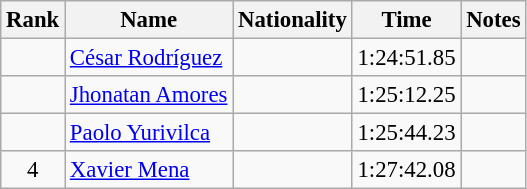<table class="wikitable sortable" style="text-align:center;font-size:95%">
<tr>
<th>Rank</th>
<th>Name</th>
<th>Nationality</th>
<th>Time</th>
<th>Notes</th>
</tr>
<tr>
<td></td>
<td align=left><a href='#'>César Rodríguez</a></td>
<td align=left></td>
<td>1:24:51.85</td>
<td></td>
</tr>
<tr>
<td></td>
<td align=left><a href='#'>Jhonatan Amores</a></td>
<td align=left></td>
<td>1:25:12.25</td>
<td></td>
</tr>
<tr>
<td></td>
<td align=left><a href='#'>Paolo Yurivilca</a></td>
<td align=left></td>
<td>1:25:44.23</td>
<td></td>
</tr>
<tr>
<td>4</td>
<td align=left><a href='#'>Xavier Mena</a></td>
<td align=left></td>
<td>1:27:42.08</td>
<td></td>
</tr>
</table>
